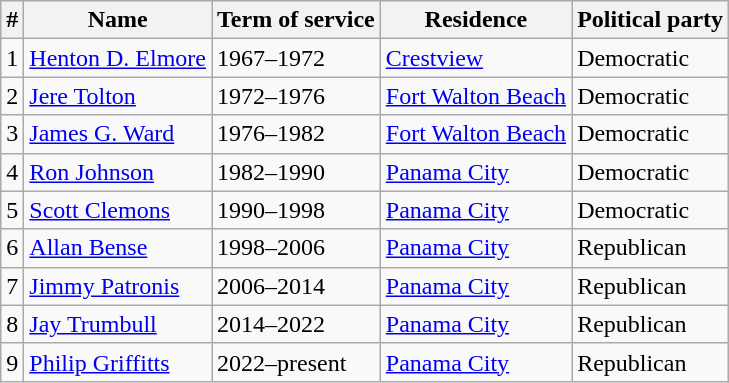<table class="wikitable sortable">
<tr>
<th>#</th>
<th>Name</th>
<th>Term of service</th>
<th>Residence</th>
<th>Political party</th>
</tr>
<tr>
<td>1</td>
<td><a href='#'>Henton D. Elmore</a></td>
<td>1967–1972</td>
<td><a href='#'>Crestview</a></td>
<td>Democratic</td>
</tr>
<tr>
<td>2</td>
<td><a href='#'>Jere Tolton</a></td>
<td>1972–1976</td>
<td><a href='#'>Fort Walton Beach</a></td>
<td>Democratic</td>
</tr>
<tr>
<td>3</td>
<td><a href='#'>James G. Ward</a></td>
<td>1976–1982</td>
<td><a href='#'>Fort Walton Beach</a></td>
<td>Democratic</td>
</tr>
<tr>
<td>4</td>
<td><a href='#'>Ron Johnson</a></td>
<td>1982–1990</td>
<td><a href='#'>Panama City</a></td>
<td>Democratic</td>
</tr>
<tr>
<td>5</td>
<td><a href='#'>Scott Clemons</a></td>
<td>1990–1998</td>
<td><a href='#'>Panama City</a></td>
<td>Democratic</td>
</tr>
<tr>
<td>6</td>
<td><a href='#'>Allan Bense</a></td>
<td>1998–2006</td>
<td><a href='#'>Panama City</a></td>
<td>Republican</td>
</tr>
<tr>
<td>7</td>
<td><a href='#'>Jimmy Patronis</a></td>
<td>2006–2014</td>
<td><a href='#'>Panama City</a></td>
<td>Republican</td>
</tr>
<tr>
<td>8</td>
<td><a href='#'>Jay Trumbull</a></td>
<td>2014–2022</td>
<td><a href='#'>Panama City</a></td>
<td>Republican</td>
</tr>
<tr>
<td>9</td>
<td><a href='#'>Philip Griffitts</a></td>
<td>2022–present</td>
<td><a href='#'>Panama City</a></td>
<td>Republican</td>
</tr>
</table>
